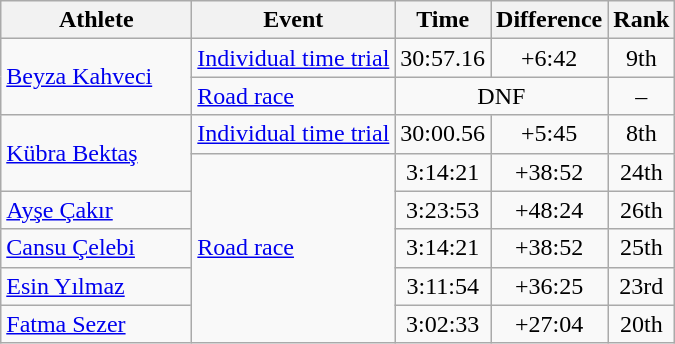<table class=wikitable>
<tr>
<th width=120>Athlete</th>
<th>Event</th>
<th>Time</th>
<th>Difference</th>
<th>Rank</th>
</tr>
<tr align=center>
<td align=left rowspan= 2><a href='#'>Beyza Kahveci</a></td>
<td align=left><a href='#'>Individual time trial</a></td>
<td>30:57.16</td>
<td>+6:42</td>
<td>9th</td>
</tr>
<tr align=center>
<td align=left><a href='#'>Road race</a></td>
<td colspan=2>DNF</td>
<td>–</td>
</tr>
<tr align=center>
<td align=left rowspan= 2><a href='#'>Kübra Bektaş</a></td>
<td align=left><a href='#'>Individual time trial</a></td>
<td>30:00.56</td>
<td>+5:45</td>
<td>8th</td>
</tr>
<tr align=center>
<td align=left rowspan=5><a href='#'>Road race</a></td>
<td>3:14:21</td>
<td>+38:52</td>
<td>24th</td>
</tr>
<tr align=center>
<td align=left><a href='#'>Ayşe Çakır</a></td>
<td>3:23:53</td>
<td>+48:24</td>
<td>26th</td>
</tr>
<tr align=center>
<td align=left><a href='#'>Cansu Çelebi</a></td>
<td>3:14:21</td>
<td>+38:52</td>
<td>25th</td>
</tr>
<tr align=center>
<td align=left><a href='#'>Esin Yılmaz</a></td>
<td>3:11:54</td>
<td>+36:25</td>
<td>23rd</td>
</tr>
<tr align=center>
<td align=left><a href='#'>Fatma Sezer</a></td>
<td>3:02:33</td>
<td>+27:04</td>
<td>20th</td>
</tr>
</table>
